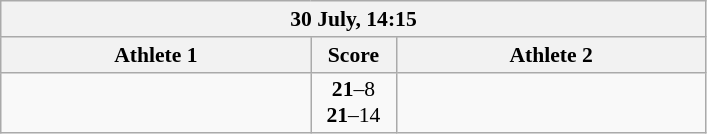<table class="wikitable" style="text-align: center; font-size:90% ">
<tr>
<th colspan=3>30 July, 14:15</th>
</tr>
<tr>
<th align="right" width="200">Athlete 1</th>
<th width="50">Score</th>
<th align="left" width="200">Athlete 2</th>
</tr>
<tr>
<td align=right><strong></strong></td>
<td align=center><strong>21</strong>–8<br><strong>21</strong>–14</td>
<td align=left></td>
</tr>
</table>
